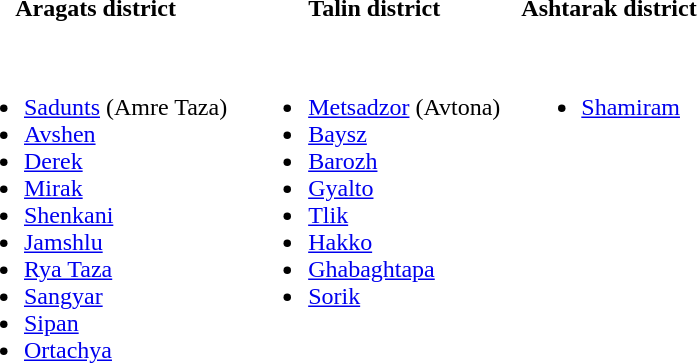<table cellpadding=6>
<tr>
<th>Aragats district</th>
<th>Talin district</th>
<th>Ashtarak district</th>
</tr>
<tr style="vertical-align:top; white-space:nowrap;">
<td><br><ul><li><a href='#'>Sadunts</a> (Amre Taza)</li><li><a href='#'>Avshen</a></li><li><a href='#'>Derek</a></li><li><a href='#'>Mirak</a></li><li><a href='#'>Shenkani</a></li><li><a href='#'>Jamshlu</a></li><li><a href='#'>Rya Taza</a></li><li><a href='#'>Sangyar</a></li><li><a href='#'>Sipan</a></li><li><a href='#'>Ortachya</a></li></ul></td>
<td><br><ul><li><a href='#'>Metsadzor</a> (Avtona)</li><li><a href='#'>Baysz</a></li><li><a href='#'>Barozh</a></li><li><a href='#'>Gyalto</a></li><li><a href='#'>Tlik</a></li><li><a href='#'>Hakko</a></li><li><a href='#'>Ghabaghtapa</a></li><li><a href='#'>Sorik</a></li></ul></td>
<td><br><ul><li><a href='#'>Shamiram</a></li></ul></td>
</tr>
</table>
